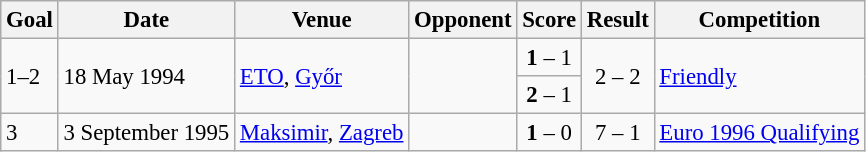<table class="wikitable" style="font-size: 95%;">
<tr>
<th>Goal</th>
<th>Date</th>
<th>Venue</th>
<th>Opponent</th>
<th>Score</th>
<th>Result</th>
<th>Competition</th>
</tr>
<tr>
<td rowspan="2">1–2</td>
<td rowspan="2">18 May 1994</td>
<td rowspan="2"><a href='#'>ETO</a>, <a href='#'>Győr</a></td>
<td rowspan="2"></td>
<td style="text-align:center;"><strong>1</strong> – 1</td>
<td rowspan="2" style="text-align:center;">2 – 2</td>
<td rowspan="2"><a href='#'>Friendly</a></td>
</tr>
<tr>
<td style="text-align:center;"><strong>2</strong> – 1</td>
</tr>
<tr>
<td>3</td>
<td>3 September 1995</td>
<td><a href='#'>Maksimir</a>, <a href='#'>Zagreb</a></td>
<td></td>
<td style="text-align:center;"><strong>1</strong> – 0</td>
<td style="text-align:center;">7 – 1</td>
<td><a href='#'>Euro 1996 Qualifying</a></td>
</tr>
</table>
